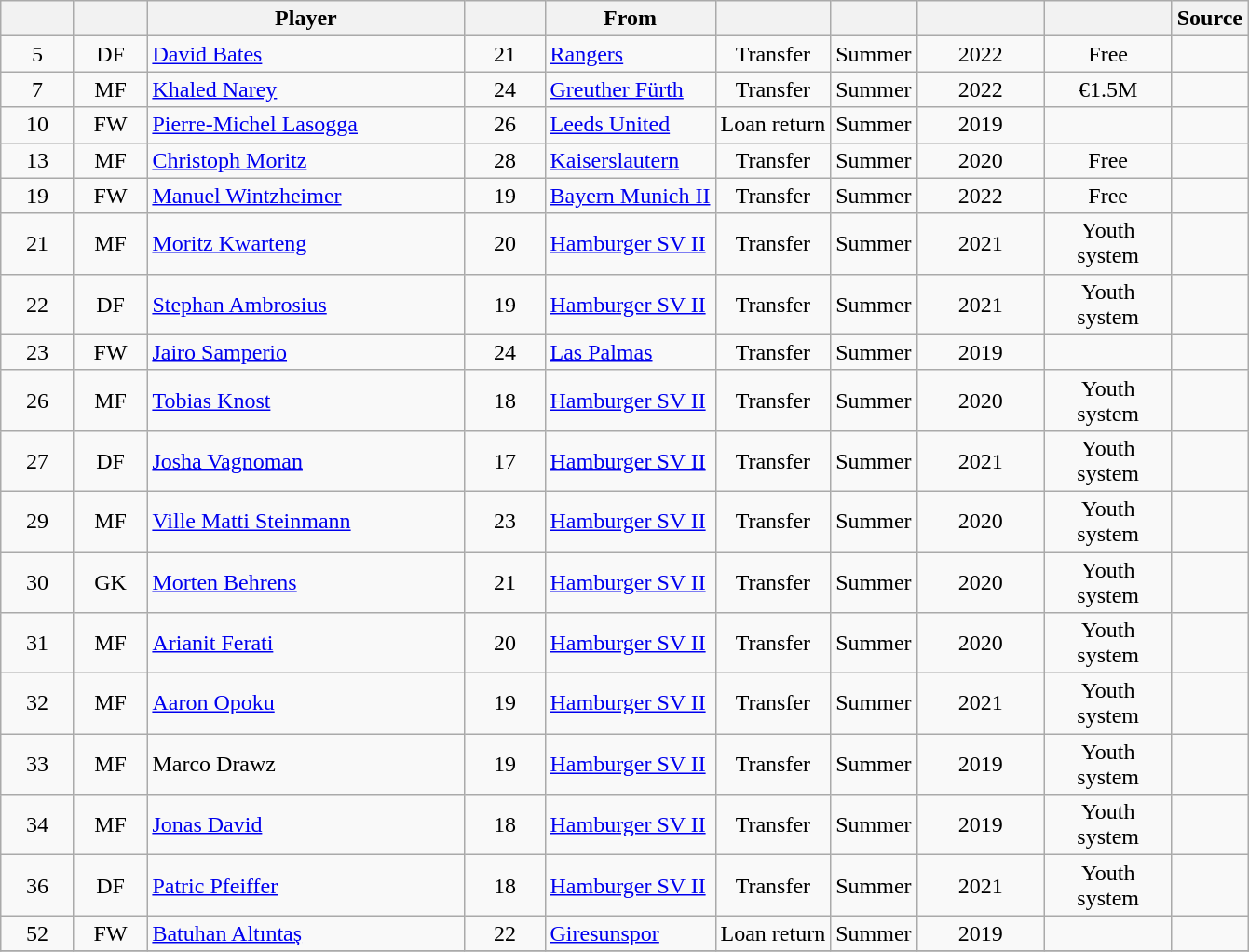<table class="wikitable" style="text-align:center;">
<tr>
<th style="width:45px;"></th>
<th style="width:45px;"></th>
<th style="width:220px;">Player</th>
<th style="width:50px;"></th>
<th>From</th>
<th></th>
<th></th>
<th style="width:84px;"></th>
<th style="width:84px;"></th>
<th>Source</th>
</tr>
<tr>
<td>5</td>
<td>DF</td>
<td align=left> <a href='#'>David Bates</a></td>
<td>21</td>
<td align=left> <a href='#'>Rangers</a></td>
<td>Transfer</td>
<td>Summer</td>
<td>2022</td>
<td>Free</td>
<td></td>
</tr>
<tr>
<td>7</td>
<td>MF</td>
<td align="left"> <a href='#'>Khaled Narey</a></td>
<td>24</td>
<td style="text-align:left"> <a href='#'>Greuther Fürth</a></td>
<td>Transfer</td>
<td>Summer</td>
<td>2022</td>
<td>€1.5M</td>
<td></td>
</tr>
<tr>
<td>10</td>
<td>FW</td>
<td align=left> <a href='#'>Pierre-Michel Lasogga</a></td>
<td>26</td>
<td align=left> <a href='#'>Leeds United</a></td>
<td>Loan return</td>
<td>Summer</td>
<td>2019</td>
<td></td>
<td></td>
</tr>
<tr>
<td>13</td>
<td>MF</td>
<td align=left> <a href='#'>Christoph Moritz</a></td>
<td>28</td>
<td align=left> <a href='#'>Kaiserslautern</a></td>
<td>Transfer</td>
<td>Summer</td>
<td>2020</td>
<td>Free</td>
<td></td>
</tr>
<tr>
<td>19</td>
<td>FW</td>
<td align=left> <a href='#'>Manuel Wintzheimer</a></td>
<td>19</td>
<td align=left> <a href='#'>Bayern Munich II</a></td>
<td>Transfer</td>
<td>Summer</td>
<td>2022</td>
<td>Free</td>
<td></td>
</tr>
<tr>
<td>21</td>
<td>MF</td>
<td align=left> <a href='#'>Moritz Kwarteng</a></td>
<td>20</td>
<td align=left> <a href='#'>Hamburger SV II</a></td>
<td>Transfer</td>
<td>Summer</td>
<td>2021</td>
<td>Youth system</td>
<td></td>
</tr>
<tr>
<td>22</td>
<td>DF</td>
<td align=left> <a href='#'>Stephan Ambrosius</a></td>
<td>19</td>
<td align=left> <a href='#'>Hamburger SV II</a></td>
<td>Transfer</td>
<td>Summer</td>
<td>2021</td>
<td>Youth system</td>
<td></td>
</tr>
<tr>
<td>23</td>
<td>FW</td>
<td align=left> <a href='#'>Jairo Samperio</a></td>
<td>24</td>
<td align=left> <a href='#'>Las Palmas</a></td>
<td>Transfer</td>
<td>Summer</td>
<td>2019</td>
<td></td>
<td></td>
</tr>
<tr>
<td>26</td>
<td>MF</td>
<td align=left> <a href='#'>Tobias Knost</a></td>
<td>18</td>
<td align=left> <a href='#'>Hamburger SV II</a></td>
<td>Transfer</td>
<td>Summer</td>
<td>2020</td>
<td>Youth system</td>
<td></td>
</tr>
<tr>
<td>27</td>
<td>DF</td>
<td align=left> <a href='#'>Josha Vagnoman</a></td>
<td>17</td>
<td align=left> <a href='#'>Hamburger SV II</a></td>
<td>Transfer</td>
<td>Summer</td>
<td>2021</td>
<td>Youth system</td>
<td></td>
</tr>
<tr>
<td>29</td>
<td>MF</td>
<td align=left> <a href='#'>Ville Matti Steinmann</a></td>
<td>23</td>
<td align=left> <a href='#'>Hamburger SV II</a></td>
<td>Transfer</td>
<td>Summer</td>
<td>2020</td>
<td>Youth system</td>
<td></td>
</tr>
<tr>
<td>30</td>
<td>GK</td>
<td align=left> <a href='#'>Morten Behrens</a></td>
<td>21</td>
<td align=left> <a href='#'>Hamburger SV II</a></td>
<td>Transfer</td>
<td>Summer</td>
<td>2020</td>
<td>Youth system</td>
<td></td>
</tr>
<tr>
<td>31</td>
<td>MF</td>
<td align=left> <a href='#'>Arianit Ferati</a></td>
<td>20</td>
<td align=left> <a href='#'>Hamburger SV II</a></td>
<td>Transfer</td>
<td>Summer</td>
<td>2020</td>
<td>Youth system</td>
<td></td>
</tr>
<tr>
<td>32</td>
<td>MF</td>
<td align=left> <a href='#'>Aaron Opoku</a></td>
<td>19</td>
<td align=left> <a href='#'>Hamburger SV II</a></td>
<td>Transfer</td>
<td>Summer</td>
<td>2021</td>
<td>Youth system</td>
<td></td>
</tr>
<tr>
<td>33</td>
<td>MF</td>
<td align=left> Marco Drawz</td>
<td>19</td>
<td align=left> <a href='#'>Hamburger SV II</a></td>
<td>Transfer</td>
<td>Summer</td>
<td>2019</td>
<td>Youth system</td>
<td></td>
</tr>
<tr>
<td>34</td>
<td>MF</td>
<td align=left> <a href='#'>Jonas David</a></td>
<td>18</td>
<td align=left> <a href='#'>Hamburger SV II</a></td>
<td>Transfer</td>
<td>Summer</td>
<td>2019</td>
<td>Youth system</td>
<td></td>
</tr>
<tr>
<td>36</td>
<td>DF</td>
<td align=left> <a href='#'>Patric Pfeiffer</a></td>
<td>18</td>
<td align=left> <a href='#'>Hamburger SV II</a></td>
<td>Transfer</td>
<td>Summer</td>
<td>2021</td>
<td>Youth system</td>
<td></td>
</tr>
<tr>
<td>52</td>
<td>FW</td>
<td align=left> <a href='#'>Batuhan Altıntaş</a></td>
<td>22</td>
<td align=left> <a href='#'>Giresunspor</a></td>
<td>Loan return</td>
<td>Summer</td>
<td>2019</td>
<td></td>
<td></td>
</tr>
<tr>
</tr>
</table>
